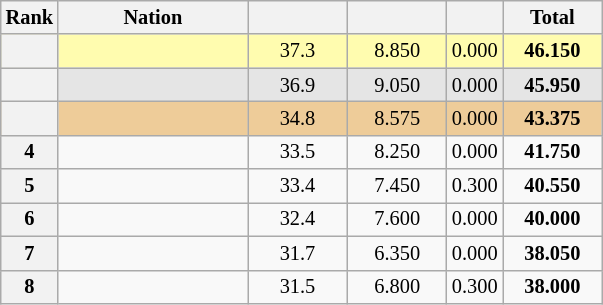<table class="wikitable sortable" style="text-align:center; font-size:85%">
<tr>
<th scope="col" style="width:25px;">Rank</th>
<th ! scope="col" style="width:120px;">Nation</th>
<th ! scope="col" style="width:60px;"></th>
<th ! scope="col" style="width:60px;"></th>
<th ! scope="col" style="width:30px;"></th>
<th ! scope="col" style="width:60px;">Total</th>
</tr>
<tr bgcolor=fffcaf>
<th scope=row></th>
<td align=left></td>
<td>37.3</td>
<td>8.850</td>
<td>0.000</td>
<td><strong>46.150</strong></td>
</tr>
<tr bgcolor=e5e5e5>
<th scope=row></th>
<td align=left></td>
<td>36.9</td>
<td>9.050</td>
<td>0.000</td>
<td><strong>45.950</strong></td>
</tr>
<tr bgcolor=eecc99>
<th scope=row></th>
<td align=left></td>
<td>34.8</td>
<td>8.575</td>
<td>0.000</td>
<td><strong>43.375</strong></td>
</tr>
<tr>
<th scope=row>4</th>
<td align=left></td>
<td>33.5</td>
<td>8.250</td>
<td>0.000</td>
<td><strong>41.750</strong></td>
</tr>
<tr>
<th scope=row>5</th>
<td align=left></td>
<td>33.4</td>
<td>7.450</td>
<td>0.300</td>
<td><strong>40.550</strong></td>
</tr>
<tr>
<th scope=row>6</th>
<td align=left></td>
<td>32.4</td>
<td>7.600</td>
<td>0.000</td>
<td><strong>40.000</strong></td>
</tr>
<tr>
<th scope=row>7</th>
<td align=left></td>
<td>31.7</td>
<td>6.350</td>
<td>0.000</td>
<td><strong>38.050</strong></td>
</tr>
<tr>
<th scope=row>8</th>
<td align=left></td>
<td>31.5</td>
<td>6.800</td>
<td>0.300</td>
<td><strong>38.000</strong></td>
</tr>
</table>
